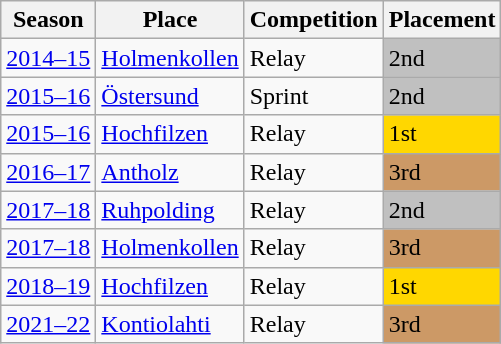<table class="wikitable sortable">
<tr>
<th>Season</th>
<th>Place</th>
<th>Competition</th>
<th>Placement</th>
</tr>
<tr>
<td><a href='#'>2014–15</a></td>
<td> <a href='#'>Holmenkollen</a></td>
<td>Relay</td>
<td bgcolor="silver">2nd</td>
</tr>
<tr>
<td><a href='#'>2015–16</a></td>
<td> <a href='#'>Östersund</a></td>
<td>Sprint</td>
<td bgcolor="silver">2nd</td>
</tr>
<tr>
<td><a href='#'>2015–16</a></td>
<td> <a href='#'>Hochfilzen</a></td>
<td>Relay</td>
<td bgcolor="gold">1st</td>
</tr>
<tr>
<td><a href='#'>2016–17</a></td>
<td> <a href='#'>Antholz</a></td>
<td>Relay</td>
<td bgcolor="CC9966">3rd</td>
</tr>
<tr>
<td><a href='#'>2017–18</a></td>
<td> <a href='#'>Ruhpolding</a></td>
<td>Relay</td>
<td bgcolor="silver">2nd</td>
</tr>
<tr>
<td><a href='#'>2017–18</a></td>
<td> <a href='#'>Holmenkollen</a></td>
<td>Relay</td>
<td bgcolor="CC9966">3rd</td>
</tr>
<tr>
<td><a href='#'>2018–19</a></td>
<td> <a href='#'>Hochfilzen</a></td>
<td>Relay</td>
<td bgcolor="gold">1st</td>
</tr>
<tr>
<td><a href='#'>2021–22</a></td>
<td> <a href='#'>Kontiolahti</a></td>
<td>Relay</td>
<td bgcolor="CC9966">3rd</td>
</tr>
</table>
